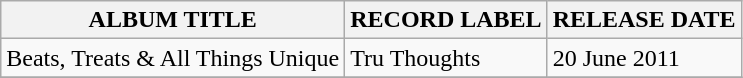<table class="wikitable">
<tr>
<th>ALBUM TITLE</th>
<th>RECORD LABEL</th>
<th>RELEASE DATE</th>
</tr>
<tr>
<td>Beats, Treats & All Things Unique</td>
<td>Tru Thoughts</td>
<td>20 June 2011</td>
</tr>
<tr>
</tr>
</table>
